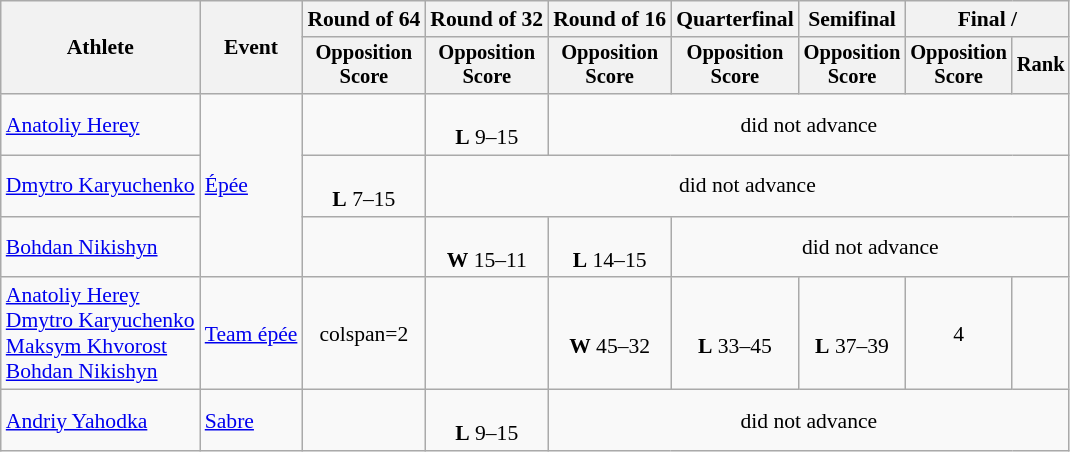<table class="wikitable" style="font-size:90%">
<tr>
<th rowspan=2>Athlete</th>
<th rowspan=2>Event</th>
<th>Round of 64</th>
<th>Round of 32</th>
<th>Round of 16</th>
<th>Quarterfinal</th>
<th>Semifinal</th>
<th colspan=2>Final / </th>
</tr>
<tr style="font-size:95%">
<th>Opposition<br>Score</th>
<th>Opposition<br>Score</th>
<th>Opposition<br>Score</th>
<th>Opposition<br>Score</th>
<th>Opposition<br>Score</th>
<th>Opposition<br>Score</th>
<th>Rank</th>
</tr>
<tr align=center>
<td align=left><a href='#'>Anatoliy Herey</a></td>
<td align=left rowspan=3><a href='#'>Épée</a></td>
<td></td>
<td><br> <strong>L</strong> 9–15</td>
<td colspan=5>did not advance</td>
</tr>
<tr align=center>
<td align=left><a href='#'>Dmytro Karyuchenko</a></td>
<td><br><strong>L</strong> 7–15</td>
<td colspan=6>did not advance</td>
</tr>
<tr align=center>
<td align=left><a href='#'>Bohdan Nikishyn</a></td>
<td></td>
<td><br> <strong>W</strong> 15–11</td>
<td><br><strong>L</strong> 14–15</td>
<td colspan=4>did not advance</td>
</tr>
<tr align=center>
<td align=left><a href='#'>Anatoliy Herey</a><br><a href='#'>Dmytro Karyuchenko</a><br><a href='#'>Maksym Khvorost</a><br><a href='#'>Bohdan Nikishyn</a></td>
<td align=left><a href='#'>Team épée</a></td>
<td>colspan=2 </td>
<td></td>
<td><br> <strong>W</strong> 45–32</td>
<td><br> <strong>L</strong> 33–45</td>
<td><br> <strong>L</strong> 37–39</td>
<td>4</td>
</tr>
<tr align=center>
<td align=left><a href='#'>Andriy Yahodka</a></td>
<td align=left><a href='#'>Sabre</a></td>
<td></td>
<td><br><strong>L</strong> 9–15</td>
<td colspan=5>did not advance</td>
</tr>
</table>
